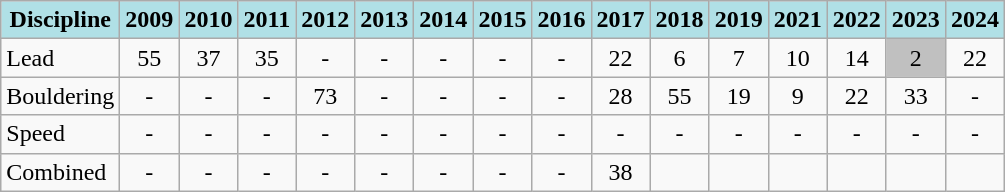<table class="wikitable" style="text-align: center">
<tr>
<th style="background: #b0e0e6">Discipline</th>
<th style="background: #b0e0e6">2009</th>
<th style="background: #b0e0e6">2010</th>
<th style="background: #b0e0e6">2011</th>
<th style="background: #b0e0e6">2012</th>
<th style="background: #b0e0e6">2013</th>
<th style="background: #b0e0e6">2014</th>
<th style="background: #b0e0e6">2015</th>
<th style="background: #b0e0e6">2016</th>
<th style="background: #b0e0e6">2017</th>
<th style="background: #b0e0e6">2018</th>
<th style="background: #b0e0e6">2019</th>
<th style="background: #b0e0e6">2021</th>
<th style="background: #b0e0e6">2022</th>
<th style="background: #b0e0e6">2023</th>
<th style="background: #b0e0e6">2024</th>
</tr>
<tr>
<td align="left">Lead</td>
<td>55</td>
<td>37</td>
<td>35</td>
<td>-</td>
<td>-</td>
<td>-</td>
<td>-</td>
<td>-</td>
<td>22</td>
<td>6</td>
<td>7</td>
<td>10</td>
<td>14</td>
<td style="background: Silver">2</td>
<td>22</td>
</tr>
<tr>
<td align="left">Bouldering</td>
<td>-</td>
<td>-</td>
<td>-</td>
<td>73</td>
<td>-</td>
<td>-</td>
<td>-</td>
<td>-</td>
<td>28</td>
<td>55</td>
<td>19</td>
<td>9</td>
<td>22</td>
<td>33</td>
<td>-</td>
</tr>
<tr>
<td align="left">Speed</td>
<td>-</td>
<td>-</td>
<td>-</td>
<td>-</td>
<td>-</td>
<td>-</td>
<td>-</td>
<td>-</td>
<td>-</td>
<td>-</td>
<td>-</td>
<td>-</td>
<td>-</td>
<td>-</td>
<td>-</td>
</tr>
<tr>
<td align="left">Combined</td>
<td>-</td>
<td>-</td>
<td>-</td>
<td>-</td>
<td>-</td>
<td>-</td>
<td>-</td>
<td>-</td>
<td>38</td>
<td></td>
<td></td>
<td></td>
<td></td>
<td></td>
<td></td>
</tr>
</table>
